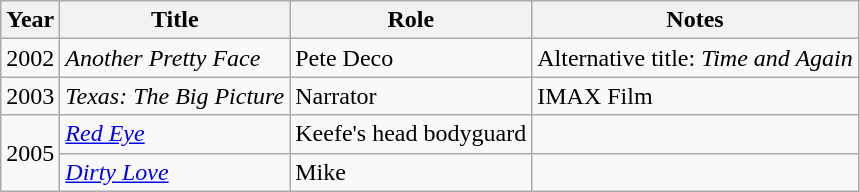<table class="wikitable sortable">
<tr>
<th>Year</th>
<th>Title</th>
<th>Role</th>
<th class="unsortable">Notes</th>
</tr>
<tr>
<td>2002</td>
<td><em>Another Pretty Face</em></td>
<td>Pete Deco</td>
<td>Alternative title: <em>Time and Again</em></td>
</tr>
<tr>
<td>2003</td>
<td><em>Texas: The Big Picture</em></td>
<td>Narrator</td>
<td>IMAX Film</td>
</tr>
<tr>
<td rowspan="2">2005</td>
<td><em><a href='#'>Red Eye</a></em></td>
<td>Keefe's head bodyguard</td>
<td></td>
</tr>
<tr>
<td><em><a href='#'>Dirty Love</a></em></td>
<td>Mike</td>
<td></td>
</tr>
</table>
